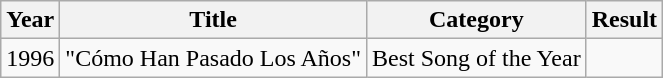<table class="wikitable">
<tr>
<th>Year</th>
<th>Title</th>
<th>Category</th>
<th>Result</th>
</tr>
<tr>
<td>1996</td>
<td>"Cómo Han Pasado Los Años"</td>
<td>Best Song of the Year</td>
<td></td>
</tr>
</table>
